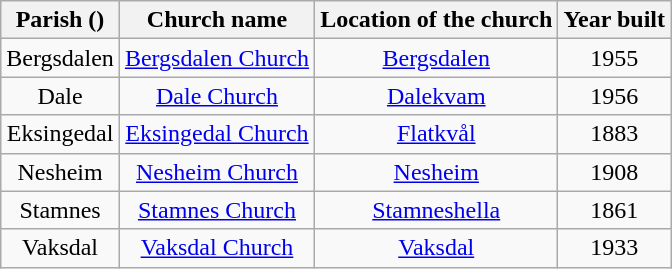<table class="wikitable" style="text-align:center">
<tr>
<th>Parish ()</th>
<th>Church name</th>
<th>Location of the church</th>
<th>Year built</th>
</tr>
<tr>
<td>Bergsdalen</td>
<td><a href='#'>Bergsdalen Church</a></td>
<td><a href='#'>Bergsdalen</a></td>
<td>1955</td>
</tr>
<tr>
<td>Dale</td>
<td><a href='#'>Dale Church</a></td>
<td><a href='#'>Dalekvam</a></td>
<td>1956</td>
</tr>
<tr>
<td>Eksingedal</td>
<td><a href='#'>Eksingedal Church</a></td>
<td><a href='#'>Flatkvål</a></td>
<td>1883</td>
</tr>
<tr>
<td>Nesheim</td>
<td><a href='#'>Nesheim Church</a></td>
<td><a href='#'>Nesheim</a></td>
<td>1908</td>
</tr>
<tr>
<td>Stamnes</td>
<td><a href='#'>Stamnes Church</a></td>
<td><a href='#'>Stamneshella</a></td>
<td>1861</td>
</tr>
<tr>
<td>Vaksdal</td>
<td><a href='#'>Vaksdal Church</a></td>
<td><a href='#'>Vaksdal</a></td>
<td>1933</td>
</tr>
</table>
